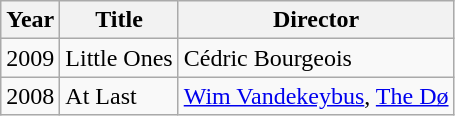<table class="wikitable">
<tr>
<th>Year</th>
<th>Title</th>
<th>Director</th>
</tr>
<tr>
<td>2009</td>
<td>Little Ones</td>
<td>Cédric Bourgeois</td>
</tr>
<tr>
<td>2008</td>
<td>At Last</td>
<td><a href='#'>Wim Vandekeybus</a>, <a href='#'>The Dø</a></td>
</tr>
</table>
